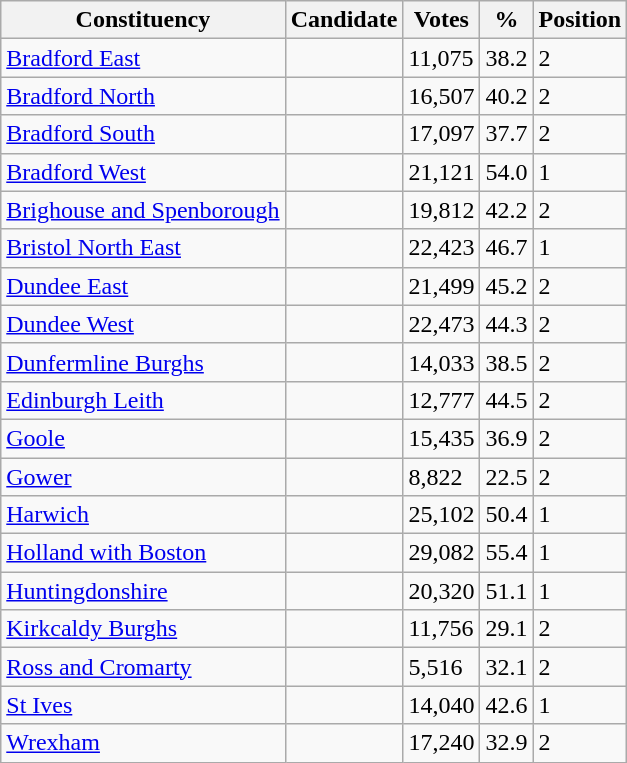<table class="wikitable sortable">
<tr>
<th>Constituency</th>
<th>Candidate</th>
<th>Votes</th>
<th>%</th>
<th>Position</th>
</tr>
<tr>
<td><a href='#'>Bradford East</a></td>
<td></td>
<td>11,075</td>
<td>38.2</td>
<td>2</td>
</tr>
<tr>
<td><a href='#'>Bradford North</a></td>
<td></td>
<td>16,507</td>
<td>40.2</td>
<td>2</td>
</tr>
<tr>
<td><a href='#'>Bradford South</a></td>
<td></td>
<td>17,097</td>
<td>37.7</td>
<td>2</td>
</tr>
<tr>
<td><a href='#'>Bradford West</a></td>
<td></td>
<td>21,121</td>
<td>54.0</td>
<td>1</td>
</tr>
<tr>
<td><a href='#'>Brighouse and Spenborough</a></td>
<td></td>
<td>19,812</td>
<td>42.2</td>
<td>2</td>
</tr>
<tr>
<td><a href='#'>Bristol North East</a></td>
<td></td>
<td>22,423</td>
<td>46.7</td>
<td>1</td>
</tr>
<tr>
<td><a href='#'>Dundee East</a></td>
<td></td>
<td>21,499</td>
<td>45.2</td>
<td>2</td>
</tr>
<tr>
<td><a href='#'>Dundee West</a></td>
<td></td>
<td>22,473</td>
<td>44.3</td>
<td>2</td>
</tr>
<tr>
<td><a href='#'>Dunfermline Burghs</a></td>
<td></td>
<td>14,033</td>
<td>38.5</td>
<td>2</td>
</tr>
<tr>
<td><a href='#'>Edinburgh Leith</a></td>
<td></td>
<td>12,777</td>
<td>44.5</td>
<td>2</td>
</tr>
<tr>
<td><a href='#'>Goole</a></td>
<td></td>
<td>15,435</td>
<td>36.9</td>
<td>2</td>
</tr>
<tr>
<td><a href='#'>Gower</a></td>
<td></td>
<td>8,822</td>
<td>22.5</td>
<td>2</td>
</tr>
<tr>
<td><a href='#'>Harwich</a></td>
<td></td>
<td>25,102</td>
<td>50.4</td>
<td>1</td>
</tr>
<tr>
<td><a href='#'>Holland with Boston</a></td>
<td></td>
<td>29,082</td>
<td>55.4</td>
<td>1</td>
</tr>
<tr>
<td><a href='#'>Huntingdonshire</a></td>
<td></td>
<td>20,320</td>
<td>51.1</td>
<td>1</td>
</tr>
<tr>
<td><a href='#'>Kirkcaldy Burghs</a></td>
<td></td>
<td>11,756</td>
<td>29.1</td>
<td>2</td>
</tr>
<tr>
<td><a href='#'>Ross and Cromarty</a></td>
<td></td>
<td>5,516</td>
<td>32.1</td>
<td>2</td>
</tr>
<tr>
<td><a href='#'>St Ives</a></td>
<td></td>
<td>14,040</td>
<td>42.6</td>
<td>1</td>
</tr>
<tr>
<td><a href='#'>Wrexham</a></td>
<td></td>
<td>17,240</td>
<td>32.9</td>
<td>2</td>
</tr>
</table>
